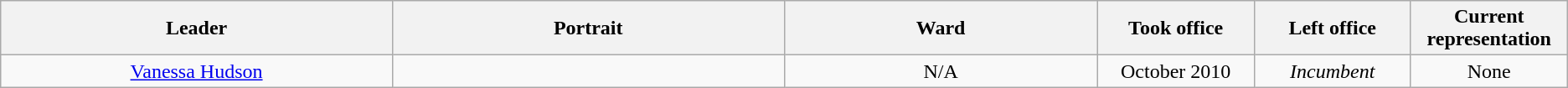<table class="wikitable" style="text-align:center">
<tr>
<th style="width:25%;">Leader<br></th>
<th width=60>Portrait</th>
<th style="width:20%;">Ward</th>
<th style="width:10%;">Took office</th>
<th style="width:10%;">Left office</th>
<th style="width:10%;">Current representation</th>
</tr>
<tr>
<td><a href='#'>Vanessa Hudson</a><br></td>
<td></td>
<td>N/A</td>
<td>October 2010</td>
<td><em>Incumbent</em></td>
<td>None</td>
</tr>
</table>
